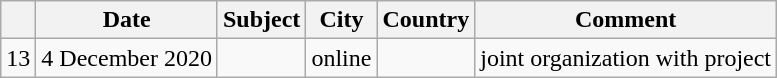<table class="wikitable" style="font-size: 100%">
<tr>
<th></th>
<th>Date</th>
<th>Subject</th>
<th>City</th>
<th>Country</th>
<th>Comment</th>
</tr>
<tr>
<td>13</td>
<td>4 December 2020</td>
<td></td>
<td>online</td>
<td></td>
<td>joint organization with  project</td>
</tr>
</table>
